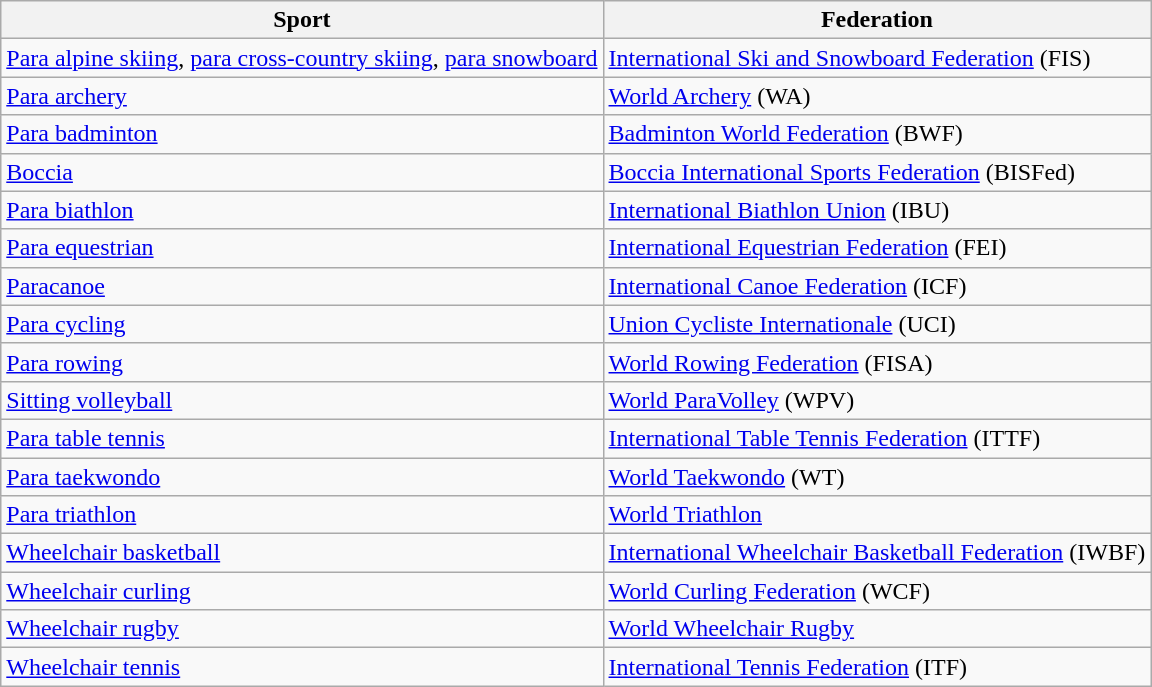<table class="wikitable sortable">
<tr>
<th>Sport</th>
<th>Federation</th>
</tr>
<tr>
<td><a href='#'>Para alpine skiing</a>, <a href='#'>para cross-country skiing</a>, <a href='#'>para snowboard</a></td>
<td><a href='#'>International Ski and Snowboard Federation</a> (FIS)</td>
</tr>
<tr>
<td><a href='#'>Para archery</a></td>
<td><a href='#'>World Archery</a> (WA)</td>
</tr>
<tr>
<td><a href='#'>Para badminton</a></td>
<td><a href='#'>Badminton World Federation</a> (BWF)</td>
</tr>
<tr>
<td><a href='#'>Boccia</a></td>
<td><a href='#'>Boccia International Sports Federation</a> (BISFed)</td>
</tr>
<tr>
<td><a href='#'>Para biathlon</a></td>
<td><a href='#'>International Biathlon Union</a> (IBU)</td>
</tr>
<tr>
<td><a href='#'>Para equestrian</a></td>
<td><a href='#'>International Equestrian Federation</a> (FEI)</td>
</tr>
<tr>
<td><a href='#'>Paracanoe</a></td>
<td><a href='#'>International Canoe Federation</a> (ICF)</td>
</tr>
<tr>
<td><a href='#'>Para cycling</a></td>
<td><a href='#'>Union Cycliste Internationale</a> (UCI)</td>
</tr>
<tr>
<td><a href='#'>Para rowing</a></td>
<td><a href='#'>World Rowing Federation</a> (FISA)</td>
</tr>
<tr>
<td><a href='#'>Sitting volleyball</a></td>
<td><a href='#'>World ParaVolley</a> (WPV)</td>
</tr>
<tr>
<td><a href='#'>Para table tennis</a></td>
<td><a href='#'>International Table Tennis Federation</a> (ITTF)</td>
</tr>
<tr>
<td><a href='#'>Para taekwondo</a></td>
<td><a href='#'>World Taekwondo</a> (WT)</td>
</tr>
<tr>
<td><a href='#'>Para triathlon</a></td>
<td><a href='#'>World Triathlon</a></td>
</tr>
<tr>
<td><a href='#'>Wheelchair basketball</a></td>
<td><a href='#'>International Wheelchair Basketball Federation</a> (IWBF)</td>
</tr>
<tr>
<td><a href='#'>Wheelchair curling</a></td>
<td><a href='#'>World Curling Federation</a> (WCF)</td>
</tr>
<tr>
<td><a href='#'>Wheelchair rugby</a></td>
<td><a href='#'>World Wheelchair Rugby</a></td>
</tr>
<tr>
<td><a href='#'>Wheelchair tennis</a></td>
<td><a href='#'>International Tennis Federation</a> (ITF)</td>
</tr>
</table>
